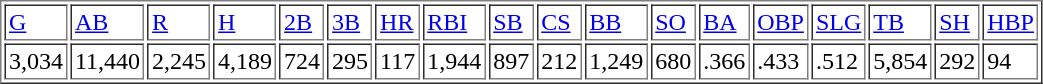<table border="1" cellpadding="2">
<tr>
<td><a href='#'>G</a></td>
<td><a href='#'>AB</a></td>
<td><a href='#'>R</a></td>
<td><a href='#'>H</a></td>
<td><a href='#'>2B</a></td>
<td><a href='#'>3B</a></td>
<td><a href='#'>HR</a></td>
<td><a href='#'>RBI</a></td>
<td><a href='#'>SB</a></td>
<td><a href='#'>CS</a></td>
<td><a href='#'>BB</a></td>
<td><a href='#'>SO</a></td>
<td><a href='#'>BA</a></td>
<td><a href='#'>OBP</a></td>
<td><a href='#'>SLG</a></td>
<td><a href='#'>TB</a></td>
<td><a href='#'>SH</a></td>
<td><a href='#'>HBP</a></td>
</tr>
<tr>
<td>3,034</td>
<td>11,440</td>
<td>2,245</td>
<td>4,189</td>
<td>724</td>
<td>295</td>
<td>117</td>
<td>1,944</td>
<td>897</td>
<td>212</td>
<td>1,249</td>
<td>680</td>
<td>.366</td>
<td>.433</td>
<td>.512</td>
<td>5,854</td>
<td>292</td>
<td>94</td>
</tr>
</table>
